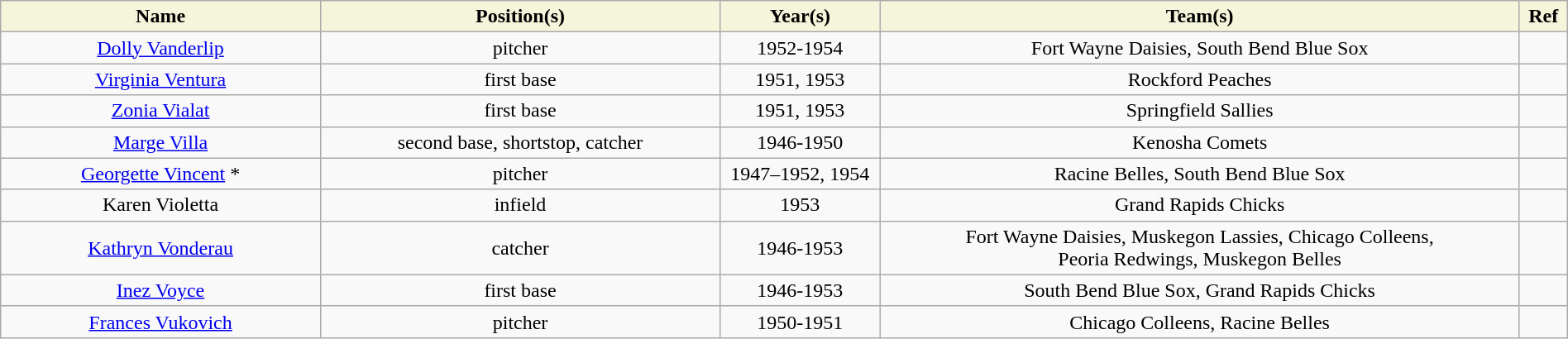<table class="wikitable" style="width: 100%">
<tr>
<th style="background:#F5F5DC;" width=20%>Name</th>
<th width=25% style="background:#F5F5DC;">Position(s)</th>
<th width=10% style="background:#F5F5DC;">Year(s)</th>
<th width=40% style="background:#F5F5DC;">Team(s)</th>
<th width=3% style="background:#F5F5DC;">Ref</th>
</tr>
<tr align=center>
<td><a href='#'>Dolly Vanderlip</a></td>
<td>pitcher</td>
<td>1952-1954</td>
<td>Fort Wayne Daisies, South Bend Blue Sox</td>
<td></td>
</tr>
<tr align=center>
<td><a href='#'>Virginia Ventura</a></td>
<td>first base</td>
<td>1951, 1953</td>
<td>Rockford Peaches</td>
<td></td>
</tr>
<tr align=center>
<td><a href='#'>Zonia Vialat</a></td>
<td>first base</td>
<td>1951, 1953</td>
<td>Springfield Sallies</td>
<td></td>
</tr>
<tr align=center>
<td><a href='#'>Marge Villa</a></td>
<td>second base, shortstop, catcher</td>
<td>1946-1950</td>
<td>Kenosha Comets</td>
<td></td>
</tr>
<tr align=center>
<td><a href='#'>Georgette Vincent</a> *</td>
<td>pitcher</td>
<td>1947–1952, 1954</td>
<td>Racine Belles, South Bend Blue Sox</td>
<td></td>
</tr>
<tr align=center>
<td>Karen Violetta</td>
<td>infield</td>
<td>1953</td>
<td>Grand Rapids Chicks</td>
<td></td>
</tr>
<tr align=center>
<td><a href='#'>Kathryn Vonderau</a></td>
<td>catcher</td>
<td>1946-1953</td>
<td>Fort Wayne Daisies, Muskegon Lassies, Chicago Colleens,<br>Peoria Redwings, Muskegon Belles</td>
<td></td>
</tr>
<tr align=center>
<td><a href='#'>Inez Voyce</a></td>
<td>first base</td>
<td>1946-1953</td>
<td>South Bend Blue Sox, Grand Rapids Chicks</td>
<td></td>
</tr>
<tr align=center>
<td><a href='#'>Frances Vukovich</a></td>
<td>pitcher</td>
<td>1950-1951</td>
<td>Chicago Colleens, Racine Belles</td>
<td></td>
</tr>
</table>
